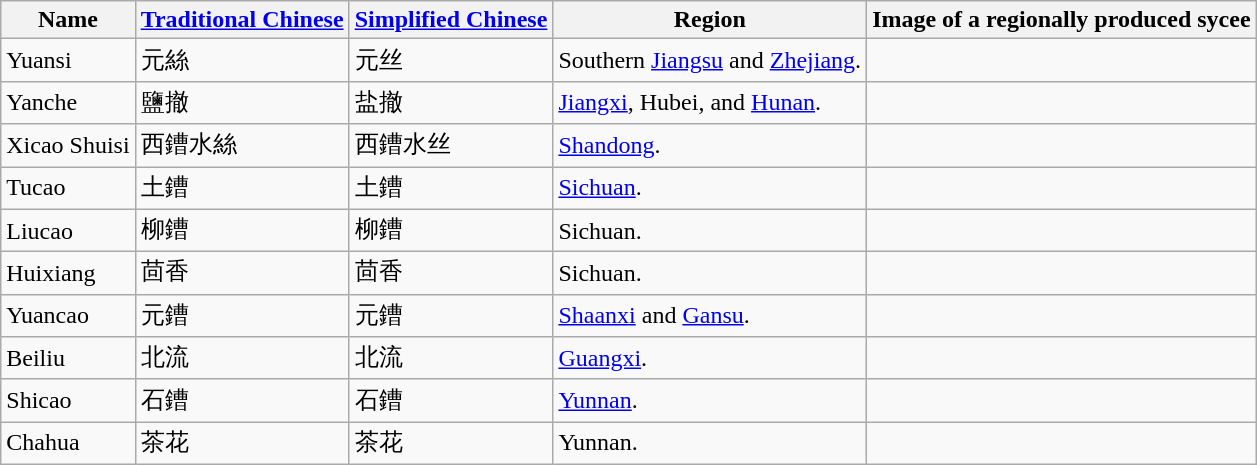<table class="wikitable">
<tr>
<th>Name</th>
<th><a href='#'>Traditional Chinese</a></th>
<th><a href='#'>Simplified Chinese</a></th>
<th>Region</th>
<th>Image of a regionally produced sycee</th>
</tr>
<tr>
<td>Yuansi</td>
<td>元絲</td>
<td>元丝</td>
<td>Southern <a href='#'>Jiangsu</a> and <a href='#'>Zhejiang</a>.</td>
<td></td>
</tr>
<tr>
<td>Yanche</td>
<td>鹽撤</td>
<td>盐撤</td>
<td><a href='#'>Jiangxi</a>, Hubei, and <a href='#'>Hunan</a>.</td>
<td></td>
</tr>
<tr>
<td>Xicao Shuisi</td>
<td>西鏪水絲</td>
<td>西鏪水丝</td>
<td><a href='#'>Shandong</a>.</td>
<td></td>
</tr>
<tr>
<td>Tucao</td>
<td>土鏪</td>
<td>土鏪</td>
<td><a href='#'>Sichuan</a>.</td>
<td></td>
</tr>
<tr>
<td>Liucao</td>
<td>柳鏪</td>
<td>柳鏪</td>
<td>Sichuan.</td>
<td></td>
</tr>
<tr>
<td>Huixiang</td>
<td>茴香</td>
<td>茴香</td>
<td>Sichuan.</td>
<td></td>
</tr>
<tr>
<td>Yuancao</td>
<td>元鏪</td>
<td>元鏪</td>
<td><a href='#'>Shaanxi</a> and <a href='#'>Gansu</a>.</td>
<td></td>
</tr>
<tr>
<td>Beiliu</td>
<td>北流</td>
<td>北流</td>
<td><a href='#'>Guangxi</a>.</td>
<td></td>
</tr>
<tr>
<td>Shicao</td>
<td>石鏪</td>
<td>石鏪</td>
<td><a href='#'>Yunnan</a>.</td>
<td></td>
</tr>
<tr>
<td>Chahua</td>
<td>茶花</td>
<td>茶花</td>
<td>Yunnan.</td>
<td></td>
</tr>
</table>
